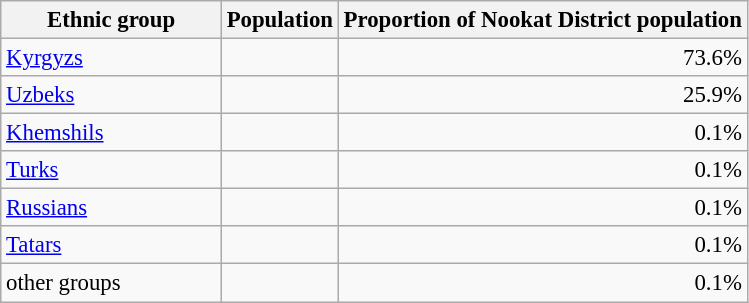<table class="wikitable sortable" border="1" style="text-align:right; font-size:95%;">
<tr>
<th width="140px">Ethnic group</th>
<th>Population</th>
<th>Proportion of Nookat District population</th>
</tr>
<tr>
<td align="left"><a href='#'>Kyrgyzs</a></td>
<td></td>
<td>73.6%</tr></td>
<td align="left"><a href='#'>Uzbeks</a></td>
<td></td>
<td>25.9%</tr></td>
<td align="left"><a href='#'>Khemshils</a></td>
<td></td>
<td>0.1%</tr></td>
<td align="left"><a href='#'>Turks</a></td>
<td></td>
<td>0.1%</tr></td>
<td align="left"><a href='#'>Russians</a></td>
<td></td>
<td>0.1%</tr></td>
<td align="left"><a href='#'>Tatars</a></td>
<td></td>
<td>0.1%</tr></td>
<td align="left">other groups</td>
<td></td>
<td>0.1%</tr></td>
</tr>
</table>
